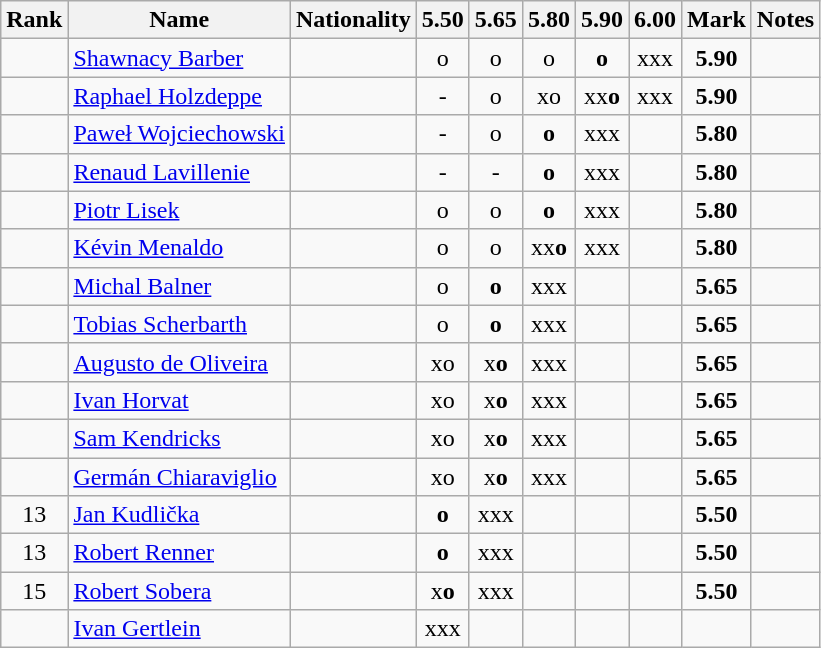<table class="wikitable sortable" style="text-align:center">
<tr>
<th>Rank</th>
<th>Name</th>
<th>Nationality</th>
<th>5.50</th>
<th>5.65</th>
<th>5.80</th>
<th>5.90</th>
<th>6.00</th>
<th>Mark</th>
<th>Notes</th>
</tr>
<tr>
<td></td>
<td align=left><a href='#'>Shawnacy Barber</a></td>
<td align=left></td>
<td>o</td>
<td>o</td>
<td>o</td>
<td><strong>o </strong></td>
<td>xxx</td>
<td><strong>5.90</strong></td>
<td></td>
</tr>
<tr>
<td></td>
<td align=left><a href='#'>Raphael Holzdeppe</a></td>
<td align=left></td>
<td>-</td>
<td>o</td>
<td>xo</td>
<td>xx<strong>o</strong></td>
<td>xxx</td>
<td><strong>5.90</strong></td>
<td></td>
</tr>
<tr>
<td></td>
<td align=left><a href='#'>Paweł Wojciechowski</a></td>
<td align=left></td>
<td>-</td>
<td>o</td>
<td><strong>o </strong></td>
<td>xxx</td>
<td></td>
<td><strong>5.80</strong></td>
<td></td>
</tr>
<tr>
<td></td>
<td align=left><a href='#'>Renaud Lavillenie</a></td>
<td align=left></td>
<td>-</td>
<td>-</td>
<td><strong>o </strong></td>
<td>xxx</td>
<td></td>
<td><strong>5.80</strong></td>
<td></td>
</tr>
<tr>
<td></td>
<td align=left><a href='#'>Piotr Lisek</a></td>
<td align=left></td>
<td>o</td>
<td>o</td>
<td><strong>o </strong></td>
<td>xxx</td>
<td></td>
<td><strong>5.80</strong></td>
<td></td>
</tr>
<tr>
<td></td>
<td align=left><a href='#'>Kévin Menaldo</a></td>
<td align=left></td>
<td>o</td>
<td>o</td>
<td>xx<strong>o</strong></td>
<td>xxx</td>
<td></td>
<td><strong>5.80</strong></td>
<td></td>
</tr>
<tr>
<td></td>
<td align=left><a href='#'>Michal Balner</a></td>
<td align=left></td>
<td>o</td>
<td><strong>o </strong></td>
<td>xxx</td>
<td></td>
<td></td>
<td><strong>5.65</strong></td>
<td></td>
</tr>
<tr>
<td></td>
<td align=left><a href='#'>Tobias Scherbarth</a></td>
<td align=left></td>
<td>o</td>
<td><strong>o </strong></td>
<td>xxx</td>
<td></td>
<td></td>
<td><strong>5.65</strong></td>
<td></td>
</tr>
<tr>
<td></td>
<td align=left><a href='#'>Augusto de Oliveira</a></td>
<td align=left></td>
<td>xo</td>
<td>x<strong>o</strong></td>
<td>xxx</td>
<td></td>
<td></td>
<td><strong>5.65</strong></td>
<td></td>
</tr>
<tr>
<td></td>
<td align=left><a href='#'>Ivan Horvat</a></td>
<td align=left></td>
<td>xo</td>
<td>x<strong>o</strong></td>
<td>xxx</td>
<td></td>
<td></td>
<td><strong>5.65</strong></td>
<td></td>
</tr>
<tr>
<td></td>
<td align=left><a href='#'>Sam Kendricks</a></td>
<td align=left></td>
<td>xo</td>
<td>x<strong>o</strong></td>
<td>xxx</td>
<td></td>
<td></td>
<td><strong>5.65</strong></td>
<td></td>
</tr>
<tr>
<td></td>
<td align=left><a href='#'>Germán Chiaraviglio</a></td>
<td align=left></td>
<td>xo</td>
<td>x<strong>o</strong></td>
<td>xxx</td>
<td></td>
<td></td>
<td><strong>5.65</strong></td>
<td></td>
</tr>
<tr>
<td>13</td>
<td align=left><a href='#'>Jan Kudlička</a></td>
<td align=left></td>
<td><strong>o </strong></td>
<td>xxx</td>
<td></td>
<td></td>
<td></td>
<td><strong>5.50</strong></td>
<td></td>
</tr>
<tr>
<td>13</td>
<td align=left><a href='#'>Robert Renner</a></td>
<td align=left></td>
<td><strong>o </strong></td>
<td>xxx</td>
<td></td>
<td></td>
<td></td>
<td><strong>5.50</strong></td>
<td></td>
</tr>
<tr>
<td>15</td>
<td align=left><a href='#'>Robert Sobera</a></td>
<td align=left></td>
<td>x<strong>o </strong></td>
<td>xxx</td>
<td></td>
<td></td>
<td></td>
<td><strong>5.50</strong></td>
<td></td>
</tr>
<tr>
<td></td>
<td align=left><a href='#'>Ivan Gertlein</a></td>
<td align=left></td>
<td>xxx</td>
<td></td>
<td></td>
<td></td>
<td></td>
<td><strong></strong></td>
<td></td>
</tr>
</table>
